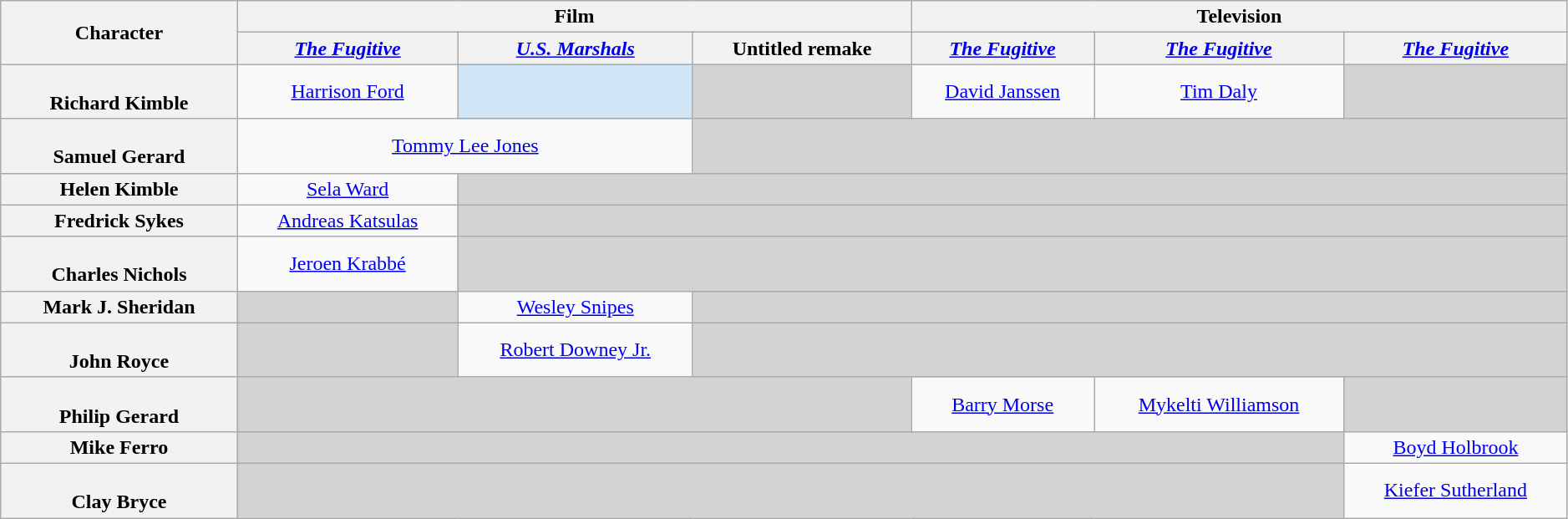<table class="wikitable" style="text-align:center; width:99%;">
<tr>
<th rowspan="2">Character</th>
<th colspan="3" style="text-align:center;">Film</th>
<th colspan="3" style="text-align:center;">Television</th>
</tr>
<tr>
<th style="text-align:center;"><em><a href='#'>The Fugitive</a></em></th>
<th style="text-align:center;"><em><a href='#'>U.S. Marshals</a></em></th>
<th style="text-align:center;">Untitled remake</th>
<th style="text-align:center;"><em><a href='#'>The Fugitive</a></em><br></th>
<th style="text-align:center;"><em><a href='#'>The Fugitive</a></em><br></th>
<th style="text-align:center;"><em><a href='#'>The Fugitive</a></em><br></th>
</tr>
<tr>
<th scope="row"> <br>Richard Kimble</th>
<td><a href='#'>Harrison Ford</a></td>
<td style="background: #d0e5f5"></td>
<td style="background:lightgrey;"> </td>
<td><a href='#'>David Janssen</a></td>
<td><a href='#'>Tim Daly</a></td>
<td style="background:lightgrey;"> </td>
</tr>
<tr>
<th scope="row"> <br>Samuel Gerard</th>
<td colspan="2"><a href='#'>Tommy Lee Jones</a></td>
<td colspan="4" style="background:lightgrey;"> </td>
</tr>
<tr>
<th scope="row">Helen Kimble</th>
<td><a href='#'>Sela Ward</a></td>
<td colspan="5" style="background:lightgrey;"> </td>
</tr>
<tr>
<th scope="row">Fredrick Sykes</th>
<td><a href='#'>Andreas Katsulas</a></td>
<td colspan="5" style="background:lightgrey;"> </td>
</tr>
<tr>
<th scope="row"> <br>Charles Nichols</th>
<td><a href='#'>Jeroen Krabbé</a></td>
<td colspan="5" style="background:lightgrey;"> </td>
</tr>
<tr>
<th scope="row">Mark J. Sheridan</th>
<td style="background:lightgrey;"> </td>
<td><a href='#'>Wesley Snipes</a></td>
<td colspan="4" style="background:lightgrey;"> </td>
</tr>
<tr>
<th scope="row"> <br>John Royce</th>
<td style="background:lightgrey;"> </td>
<td><a href='#'>Robert Downey Jr.</a></td>
<td colspan="4" style="background:lightgrey;"> </td>
</tr>
<tr>
<th scope="row"> <br>Philip Gerard</th>
<td colspan="3" style="background:lightgrey;"> </td>
<td><a href='#'>Barry Morse</a></td>
<td><a href='#'>Mykelti Williamson</a></td>
<td colspan="3" style="background:lightgrey;"> </td>
</tr>
<tr>
<th scope="row">Mike Ferro</th>
<td colspan="5" style="background:lightgrey;"> </td>
<td><a href='#'>Boyd Holbrook</a></td>
</tr>
<tr>
<th scope="row"> <br>Clay Bryce</th>
<td colspan="5" style="background:lightgrey;"> </td>
<td><a href='#'>Kiefer Sutherland</a></td>
</tr>
</table>
